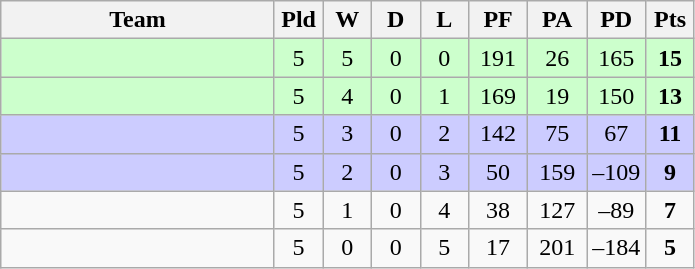<table class="wikitable" style="text-align:center;">
<tr>
<th width="175">Team</th>
<th width="25" abbr="Played">Pld</th>
<th width="25" abbr="Won">W</th>
<th width="25" abbr="Drawn">D</th>
<th width="25" abbr="Lost">L</th>
<th width="32" abbr="Points for">PF</th>
<th width="32" abbr="Points against">PA</th>
<th width="32" abbr="Points difference">PD</th>
<th width="25" abbr="Points">Pts</th>
</tr>
<tr bgcolor="ccffcc">
<td align="left"></td>
<td>5</td>
<td>5</td>
<td>0</td>
<td>0</td>
<td>191</td>
<td>26</td>
<td>165</td>
<td><strong>15</strong></td>
</tr>
<tr bgcolor="ccffcc">
<td align="left"></td>
<td>5</td>
<td>4</td>
<td>0</td>
<td>1</td>
<td>169</td>
<td>19</td>
<td>150</td>
<td><strong>13</strong></td>
</tr>
<tr bgcolor="ccccff">
<td align="left"></td>
<td>5</td>
<td>3</td>
<td>0</td>
<td>2</td>
<td>142</td>
<td>75</td>
<td>67</td>
<td><strong>11</strong></td>
</tr>
<tr bgcolor="ccccff">
<td align="left"></td>
<td>5</td>
<td>2</td>
<td>0</td>
<td>3</td>
<td>50</td>
<td>159</td>
<td>–109</td>
<td><strong>9</strong></td>
</tr>
<tr>
<td align="left"></td>
<td>5</td>
<td>1</td>
<td>0</td>
<td>4</td>
<td>38</td>
<td>127</td>
<td>–89</td>
<td><strong>7</strong></td>
</tr>
<tr>
<td align="left"></td>
<td>5</td>
<td>0</td>
<td>0</td>
<td>5</td>
<td>17</td>
<td>201</td>
<td>–184</td>
<td><strong>5</strong></td>
</tr>
</table>
